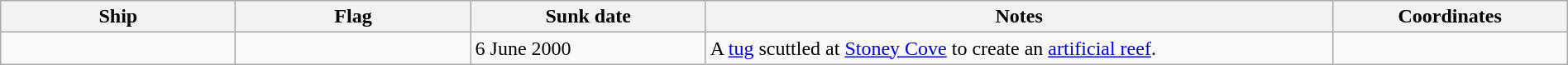<table class=wikitable | style = "width:100%">
<tr>
<th style="width:15%">Ship</th>
<th style="width:15%">Flag</th>
<th style="width:15%">Sunk date</th>
<th style="width:40%">Notes</th>
<th style="width:15%">Coordinates</th>
</tr>
<tr>
<td></td>
<td></td>
<td>6 June 2000</td>
<td>A <a href='#'>tug</a> scuttled at <a href='#'>Stoney Cove</a> to create an <a href='#'>artificial reef</a>.</td>
<td></td>
</tr>
</table>
